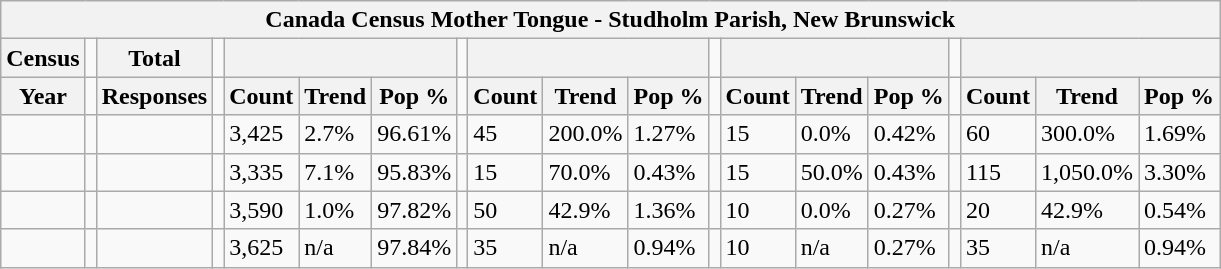<table class="wikitable">
<tr>
<th colspan="19">Canada Census Mother Tongue - Studholm Parish, New Brunswick</th>
</tr>
<tr>
<th>Census</th>
<td></td>
<th>Total</th>
<td colspan="1"></td>
<th colspan="3"></th>
<td colspan="1"></td>
<th colspan="3"></th>
<td colspan="1"></td>
<th colspan="3"></th>
<td colspan="1"></td>
<th colspan="3"></th>
</tr>
<tr>
<th>Year</th>
<td></td>
<th>Responses</th>
<td></td>
<th>Count</th>
<th>Trend</th>
<th>Pop %</th>
<td></td>
<th>Count</th>
<th>Trend</th>
<th>Pop %</th>
<td></td>
<th>Count</th>
<th>Trend</th>
<th>Pop %</th>
<td></td>
<th>Count</th>
<th>Trend</th>
<th>Pop %</th>
</tr>
<tr>
<td></td>
<td></td>
<td></td>
<td></td>
<td>3,425</td>
<td> 2.7%</td>
<td>96.61%</td>
<td></td>
<td>45</td>
<td> 200.0%</td>
<td>1.27%</td>
<td></td>
<td>15</td>
<td> 0.0%</td>
<td>0.42%</td>
<td></td>
<td>60</td>
<td> 300.0%</td>
<td>1.69%</td>
</tr>
<tr>
<td></td>
<td></td>
<td></td>
<td></td>
<td>3,335</td>
<td> 7.1%</td>
<td>95.83%</td>
<td></td>
<td>15</td>
<td> 70.0%</td>
<td>0.43%</td>
<td></td>
<td>15</td>
<td> 50.0%</td>
<td>0.43%</td>
<td></td>
<td>115</td>
<td> 1,050.0%</td>
<td>3.30%</td>
</tr>
<tr>
<td></td>
<td></td>
<td></td>
<td></td>
<td>3,590</td>
<td> 1.0%</td>
<td>97.82%</td>
<td></td>
<td>50</td>
<td> 42.9%</td>
<td>1.36%</td>
<td></td>
<td>10</td>
<td> 0.0%</td>
<td>0.27%</td>
<td></td>
<td>20</td>
<td> 42.9%</td>
<td>0.54%</td>
</tr>
<tr>
<td></td>
<td></td>
<td></td>
<td></td>
<td>3,625</td>
<td>n/a</td>
<td>97.84%</td>
<td></td>
<td>35</td>
<td>n/a</td>
<td>0.94%</td>
<td></td>
<td>10</td>
<td>n/a</td>
<td>0.27%</td>
<td></td>
<td>35</td>
<td>n/a</td>
<td>0.94%</td>
</tr>
</table>
